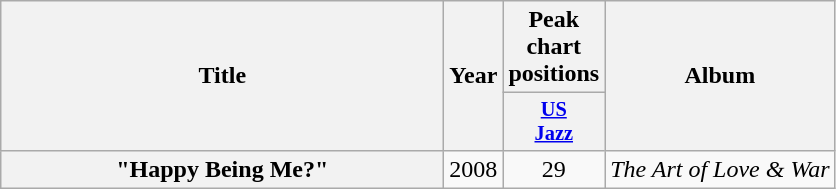<table class="wikitable plainrowheaders" style="text-align:center;" border="1">
<tr>
<th scope="col" rowspan="2" style="width:18em;">Title</th>
<th scope="col" rowspan="2" style="width:1em;">Year</th>
<th scope="col" colspan="1">Peak chart positions</th>
<th scope="col" rowspan="2">Album</th>
</tr>
<tr>
<th scope="col" style="width:2.75em;font-size:85%;"><a href='#'>US<br>Jazz</a><br></th>
</tr>
<tr>
<th scope="row">"Happy Being Me?"<br></th>
<td>2008</td>
<td>29</td>
<td><em>The Art of Love & War</em></td>
</tr>
</table>
